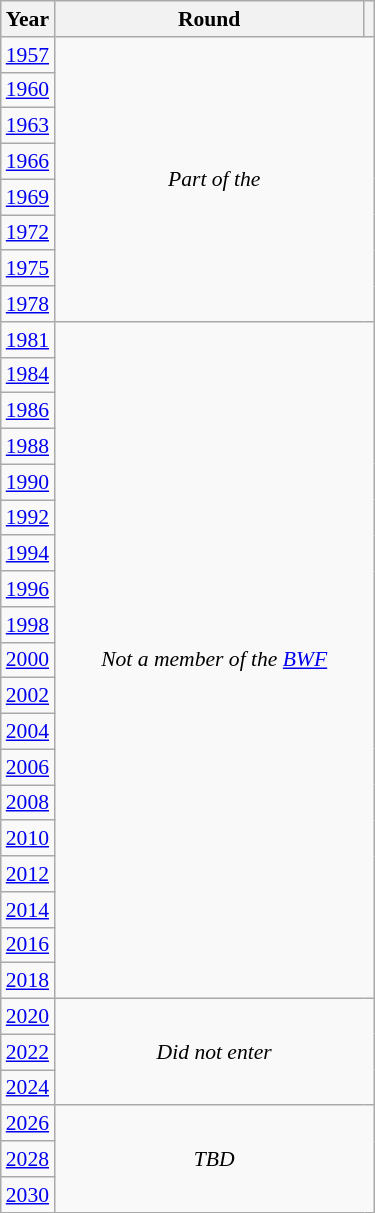<table class="wikitable" style="text-align: center; font-size:90%">
<tr>
<th>Year</th>
<th style="width:200px">Round</th>
<th></th>
</tr>
<tr>
<td><a href='#'>1957</a></td>
<td colspan="2" rowspan="8"><em>Part of the </em></td>
</tr>
<tr>
<td><a href='#'>1960</a></td>
</tr>
<tr>
<td><a href='#'>1963</a></td>
</tr>
<tr>
<td><a href='#'>1966</a></td>
</tr>
<tr>
<td><a href='#'>1969</a></td>
</tr>
<tr>
<td><a href='#'>1972</a></td>
</tr>
<tr>
<td><a href='#'>1975</a></td>
</tr>
<tr>
<td><a href='#'>1978</a></td>
</tr>
<tr>
<td><a href='#'>1981</a></td>
<td colspan="2" rowspan="19"><em>Not a member of the <a href='#'>BWF</a></em></td>
</tr>
<tr>
<td><a href='#'>1984</a></td>
</tr>
<tr>
<td><a href='#'>1986</a></td>
</tr>
<tr>
<td><a href='#'>1988</a></td>
</tr>
<tr>
<td><a href='#'>1990</a></td>
</tr>
<tr>
<td><a href='#'>1992</a></td>
</tr>
<tr>
<td><a href='#'>1994</a></td>
</tr>
<tr>
<td><a href='#'>1996</a></td>
</tr>
<tr>
<td><a href='#'>1998</a></td>
</tr>
<tr>
<td><a href='#'>2000</a></td>
</tr>
<tr>
<td><a href='#'>2002</a></td>
</tr>
<tr>
<td><a href='#'>2004</a></td>
</tr>
<tr>
<td><a href='#'>2006</a></td>
</tr>
<tr>
<td><a href='#'>2008</a></td>
</tr>
<tr>
<td><a href='#'>2010</a></td>
</tr>
<tr>
<td><a href='#'>2012</a></td>
</tr>
<tr>
<td><a href='#'>2014</a></td>
</tr>
<tr>
<td><a href='#'>2016</a></td>
</tr>
<tr>
<td><a href='#'>2018</a></td>
</tr>
<tr>
<td><a href='#'>2020</a></td>
<td colspan="2" rowspan="3"><em>Did not enter</em></td>
</tr>
<tr>
<td><a href='#'>2022</a></td>
</tr>
<tr>
<td><a href='#'>2024</a></td>
</tr>
<tr>
<td><a href='#'>2026</a></td>
<td colspan="2" rowspan="3"><em>TBD</em></td>
</tr>
<tr>
<td><a href='#'>2028</a></td>
</tr>
<tr>
<td><a href='#'>2030</a></td>
</tr>
</table>
